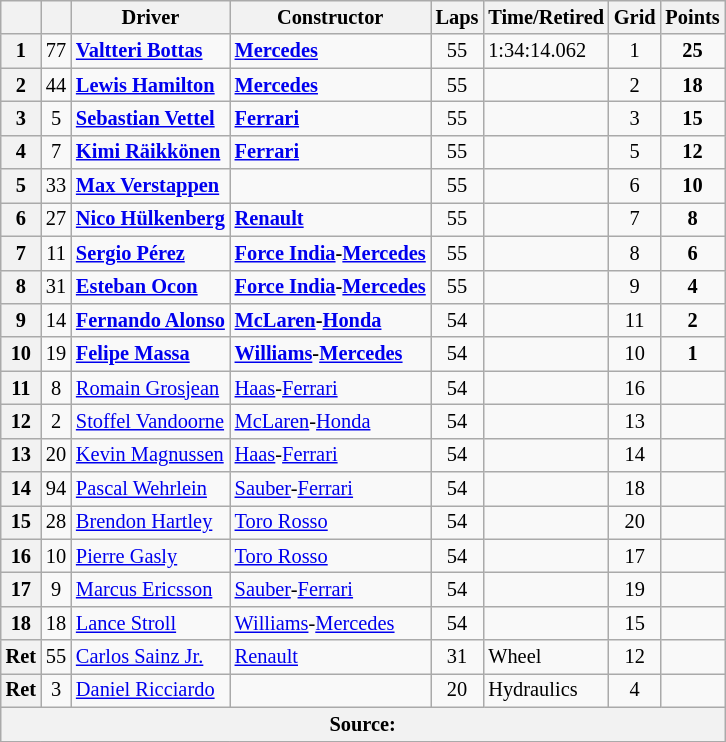<table class="wikitable" style="font-size: 85%;">
<tr>
<th></th>
<th></th>
<th>Driver</th>
<th>Constructor</th>
<th>Laps</th>
<th>Time/Retired</th>
<th>Grid</th>
<th>Points</th>
</tr>
<tr>
<th>1</th>
<td align="center">77</td>
<td> <strong><a href='#'>Valtteri Bottas</a></strong></td>
<td><strong><a href='#'>Mercedes</a></strong></td>
<td align="center">55</td>
<td>1:34:14.062</td>
<td align="center">1</td>
<td align="center"><strong>25</strong></td>
</tr>
<tr>
<th>2</th>
<td align="center">44</td>
<td> <strong><a href='#'>Lewis Hamilton</a></strong></td>
<td><strong><a href='#'>Mercedes</a></strong></td>
<td align="center">55</td>
<td></td>
<td align="center">2</td>
<td align="center"><strong>18</strong></td>
</tr>
<tr>
<th>3</th>
<td align="center">5</td>
<td> <strong><a href='#'>Sebastian Vettel</a></strong></td>
<td><strong><a href='#'>Ferrari</a></strong></td>
<td align="center">55</td>
<td></td>
<td align="center">3</td>
<td align="center"><strong>15</strong></td>
</tr>
<tr>
<th>4</th>
<td align="center">7</td>
<td> <strong><a href='#'>Kimi Räikkönen</a></strong></td>
<td><strong><a href='#'>Ferrari</a></strong></td>
<td align="center">55</td>
<td></td>
<td align="center">5</td>
<td align="center"><strong>12</strong></td>
</tr>
<tr>
<th>5</th>
<td align="center">33</td>
<td> <strong><a href='#'>Max Verstappen</a></strong></td>
<td></td>
<td align="center">55</td>
<td></td>
<td align="center">6</td>
<td align="center"><strong>10</strong></td>
</tr>
<tr>
<th>6</th>
<td align="center">27</td>
<td> <strong><a href='#'>Nico Hülkenberg</a></strong></td>
<td><strong><a href='#'>Renault</a></strong></td>
<td align="center">55</td>
<td></td>
<td align="center">7</td>
<td align="center"><strong>8</strong></td>
</tr>
<tr>
<th>7</th>
<td align="center">11</td>
<td> <strong><a href='#'>Sergio Pérez</a></strong></td>
<td><strong><a href='#'>Force India</a>-<a href='#'>Mercedes</a></strong></td>
<td align="center">55</td>
<td></td>
<td align="center">8</td>
<td align="center"><strong>6</strong></td>
</tr>
<tr>
<th>8</th>
<td align="center">31</td>
<td> <strong><a href='#'>Esteban Ocon</a></strong></td>
<td><strong><a href='#'>Force India</a>-<a href='#'>Mercedes</a></strong></td>
<td align="center">55</td>
<td></td>
<td align="center">9</td>
<td align="center"><strong>4</strong></td>
</tr>
<tr>
<th>9</th>
<td align="center">14</td>
<td> <strong><a href='#'>Fernando Alonso</a></strong></td>
<td><strong><a href='#'>McLaren</a>-<a href='#'>Honda</a></strong></td>
<td align="center">54</td>
<td></td>
<td align="center">11</td>
<td align="center"><strong>2</strong></td>
</tr>
<tr>
<th>10</th>
<td align="center">19</td>
<td> <strong><a href='#'>Felipe Massa</a></strong></td>
<td><strong><a href='#'>Williams</a>-<a href='#'>Mercedes</a></strong></td>
<td align="center">54</td>
<td></td>
<td align="center">10</td>
<td align="center"><strong>1</strong></td>
</tr>
<tr>
<th>11</th>
<td align="center">8</td>
<td> <a href='#'>Romain Grosjean</a></td>
<td><a href='#'>Haas</a>-<a href='#'>Ferrari</a></td>
<td align="center">54</td>
<td></td>
<td align="center">16</td>
<td align="center"></td>
</tr>
<tr>
<th>12</th>
<td align="center">2</td>
<td> <a href='#'>Stoffel Vandoorne</a></td>
<td><a href='#'>McLaren</a>-<a href='#'>Honda</a></td>
<td align="center">54</td>
<td></td>
<td align="center">13</td>
<td align="center"></td>
</tr>
<tr>
<th>13</th>
<td align="center">20</td>
<td> <a href='#'>Kevin Magnussen</a></td>
<td><a href='#'>Haas</a>-<a href='#'>Ferrari</a></td>
<td align="center">54</td>
<td></td>
<td align="center">14</td>
<td align="center"></td>
</tr>
<tr>
<th>14</th>
<td align="center">94</td>
<td> <a href='#'>Pascal Wehrlein</a></td>
<td><a href='#'>Sauber</a>-<a href='#'>Ferrari</a></td>
<td align="center">54</td>
<td></td>
<td align="center">18</td>
<td align="center"></td>
</tr>
<tr>
<th>15</th>
<td align="center">28</td>
<td> <a href='#'>Brendon Hartley</a></td>
<td><a href='#'>Toro Rosso</a></td>
<td align="center">54</td>
<td></td>
<td align="center">20</td>
<td align="center"></td>
</tr>
<tr>
<th>16</th>
<td align="center">10</td>
<td> <a href='#'>Pierre Gasly</a></td>
<td><a href='#'>Toro Rosso</a></td>
<td align="center">54</td>
<td></td>
<td align="center">17</td>
<td align="center"></td>
</tr>
<tr>
<th>17</th>
<td align="center">9</td>
<td> <a href='#'>Marcus Ericsson</a></td>
<td><a href='#'>Sauber</a>-<a href='#'>Ferrari</a></td>
<td align="center">54</td>
<td></td>
<td align="center">19</td>
<td align="center"></td>
</tr>
<tr>
<th>18</th>
<td align="center">18</td>
<td> <a href='#'>Lance Stroll</a></td>
<td><a href='#'>Williams</a>-<a href='#'>Mercedes</a></td>
<td align="center">54</td>
<td></td>
<td align="center">15</td>
<td align="center"></td>
</tr>
<tr>
<th>Ret</th>
<td align="center">55</td>
<td> <a href='#'>Carlos Sainz Jr.</a></td>
<td><a href='#'>Renault</a></td>
<td align="center">31</td>
<td>Wheel</td>
<td align="center">12</td>
<td align="center"></td>
</tr>
<tr>
<th>Ret</th>
<td align="center">3</td>
<td> <a href='#'>Daniel Ricciardo</a></td>
<td></td>
<td align="center">20</td>
<td>Hydraulics</td>
<td align="center">4</td>
<td align="center"></td>
</tr>
<tr>
<th colspan="8">Source:</th>
</tr>
<tr>
</tr>
</table>
